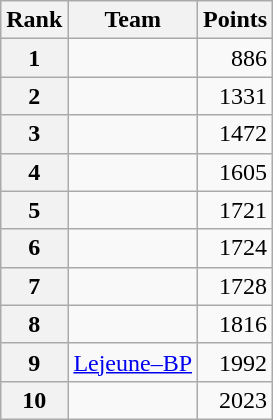<table class="wikitable">
<tr>
<th scope="col">Rank</th>
<th scope="col">Team</th>
<th scope="col">Points</th>
</tr>
<tr>
<th scope="row">1</th>
<td></td>
<td style="text-align:right;">886</td>
</tr>
<tr>
<th scope="row">2</th>
<td></td>
<td style="text-align:right;">1331</td>
</tr>
<tr>
<th scope="row">3</th>
<td></td>
<td style="text-align:right;">1472</td>
</tr>
<tr>
<th scope="row">4</th>
<td></td>
<td style="text-align:right;">1605</td>
</tr>
<tr>
<th scope="row">5</th>
<td></td>
<td style="text-align:right;">1721</td>
</tr>
<tr>
<th scope="row">6</th>
<td></td>
<td style="text-align:right;">1724</td>
</tr>
<tr>
<th scope="row">7</th>
<td></td>
<td style="text-align:right;">1728</td>
</tr>
<tr>
<th scope="row">8</th>
<td></td>
<td style="text-align:right;">1816</td>
</tr>
<tr>
<th scope="row">9</th>
<td><a href='#'>Lejeune–BP</a></td>
<td style="text-align:right;">1992</td>
</tr>
<tr>
<th scope="row">10</th>
<td></td>
<td style="text-align:right;">2023</td>
</tr>
</table>
